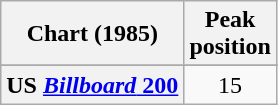<table class="wikitable sortable plainrowheaders">
<tr>
<th scope="col">Chart (1985)</th>
<th scope="col">Peak<br>position</th>
</tr>
<tr>
</tr>
<tr>
</tr>
<tr>
</tr>
<tr>
<th scope="row">US <a href='#'><em>Billboard</em> 200</a></th>
<td align="center">15</td>
</tr>
</table>
